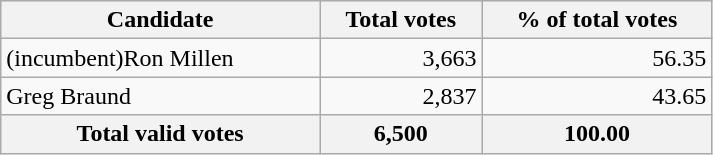<table style="width:475px;" class="wikitable">
<tr bgcolor="#EEEEEE">
<th align="left">Candidate</th>
<th align="right">Total votes</th>
<th align="right">% of total votes</th>
</tr>
<tr>
<td align="left">(incumbent)Ron Millen</td>
<td align="right">3,663</td>
<td align="right">56.35</td>
</tr>
<tr>
<td align="left">Greg Braund</td>
<td align="right">2,837</td>
<td align="right">43.65</td>
</tr>
<tr bgcolor="#EEEEEE">
<th align="left">Total valid votes</th>
<th align="right"><strong>6,500</strong></th>
<th align="right"><strong>100.00</strong></th>
</tr>
</table>
